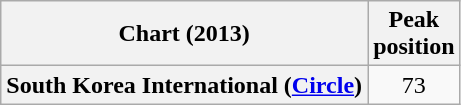<table class="wikitable plainrowheaders">
<tr>
<th scope="col">Chart (2013)</th>
<th>Peak<br>position</th>
</tr>
<tr>
<th scope="row">South Korea International (<a href='#'>Circle</a>)</th>
<td align="center">73</td>
</tr>
</table>
